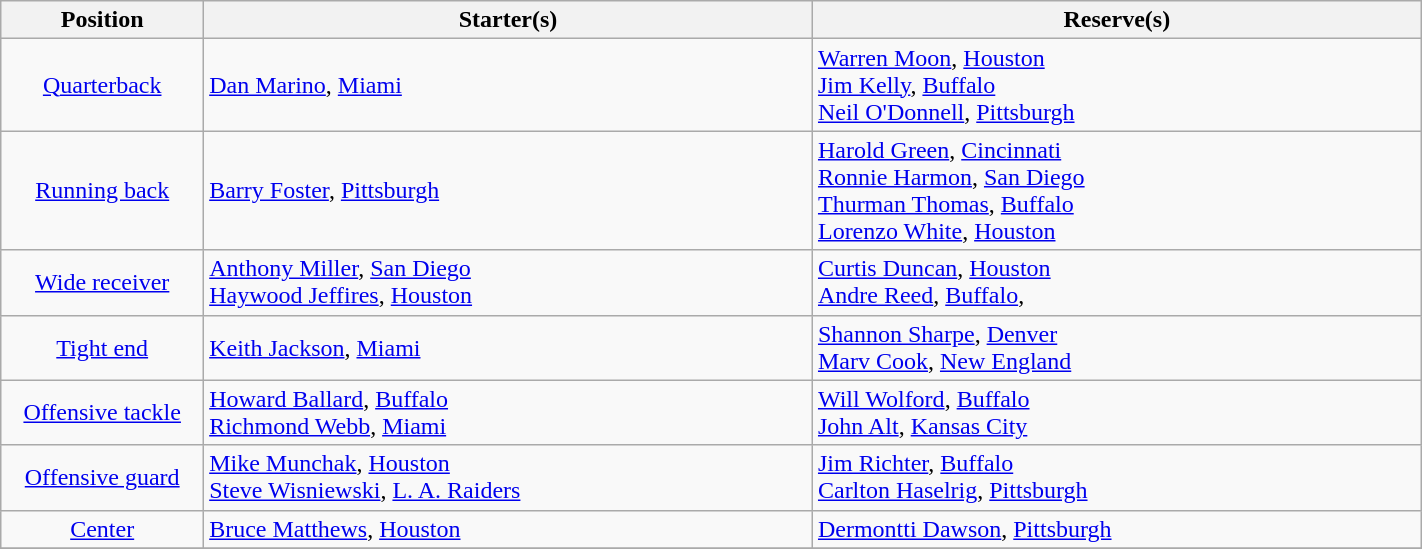<table class="wikitable" width=75%>
<tr>
<th width=10%>Position</th>
<th width=30%>Starter(s)</th>
<th width=30%>Reserve(s)</th>
</tr>
<tr>
<td align=center><a href='#'>Quarterback</a></td>
<td> <a href='#'>Dan Marino</a>, <a href='#'>Miami</a></td>
<td> <a href='#'>Warren Moon</a>, <a href='#'>Houston</a><br> <a href='#'>Jim Kelly</a>, <a href='#'>Buffalo</a><br> <a href='#'>Neil O'Donnell</a>, <a href='#'>Pittsburgh</a></td>
</tr>
<tr>
<td align=center><a href='#'>Running back</a></td>
<td> <a href='#'>Barry Foster</a>, <a href='#'>Pittsburgh</a></td>
<td> <a href='#'>Harold Green</a>, <a href='#'>Cincinnati</a><br> <a href='#'>Ronnie Harmon</a>, <a href='#'>San Diego</a><br> <a href='#'>Thurman Thomas</a>, <a href='#'>Buffalo</a><br> <a href='#'>Lorenzo White</a>, <a href='#'>Houston</a></td>
</tr>
<tr>
<td align=center><a href='#'>Wide receiver</a></td>
<td> <a href='#'>Anthony Miller</a>, <a href='#'>San Diego</a><br> <a href='#'>Haywood Jeffires</a>, <a href='#'>Houston</a></td>
<td> <a href='#'>Curtis Duncan</a>, <a href='#'>Houston</a><br> <a href='#'>Andre Reed</a>, <a href='#'>Buffalo</a>,</td>
</tr>
<tr>
<td align=center><a href='#'>Tight end</a></td>
<td> <a href='#'>Keith Jackson</a>, <a href='#'>Miami</a></td>
<td> <a href='#'>Shannon Sharpe</a>, <a href='#'>Denver</a><br> <a href='#'>Marv Cook</a>, <a href='#'>New England</a></td>
</tr>
<tr>
<td align=center><a href='#'>Offensive tackle</a></td>
<td> <a href='#'>Howard Ballard</a>, <a href='#'>Buffalo</a><br> <a href='#'>Richmond Webb</a>, <a href='#'>Miami</a></td>
<td> <a href='#'>Will Wolford</a>, <a href='#'>Buffalo</a><br> <a href='#'>John Alt</a>, <a href='#'>Kansas City</a></td>
</tr>
<tr>
<td align=center><a href='#'>Offensive guard</a></td>
<td> <a href='#'>Mike Munchak</a>, <a href='#'>Houston</a><br> <a href='#'>Steve Wisniewski</a>, <a href='#'>L. A. Raiders</a></td>
<td> <a href='#'>Jim Richter</a>, <a href='#'>Buffalo</a><br> <a href='#'>Carlton Haselrig</a>, <a href='#'>Pittsburgh</a></td>
</tr>
<tr>
<td align=center><a href='#'>Center</a></td>
<td> <a href='#'>Bruce Matthews</a>, <a href='#'>Houston</a></td>
<td> <a href='#'>Dermontti Dawson</a>, <a href='#'>Pittsburgh</a></td>
</tr>
<tr>
</tr>
</table>
